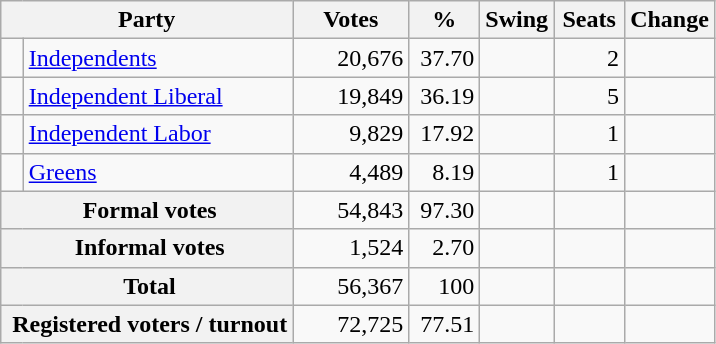<table class="wikitable" style="text-align:right; margin-bottom:0">
<tr>
<th style="width:10px" colspan=3>Party</th>
<th style="width:70px;">Votes</th>
<th style="width:40px;">%</th>
<th style="width:40px;">Swing</th>
<th style="width:40px;">Seats</th>
<th style="width:40px;">Change</th>
</tr>
<tr>
<td> </td>
<td style="text-align:left;" colspan="2"><a href='#'>Independents</a></td>
<td>20,676</td>
<td>37.70</td>
<td></td>
<td>2</td>
<td></td>
</tr>
<tr>
<td> </td>
<td style="text-align:left;" colspan="2"><a href='#'>Independent Liberal</a></td>
<td>19,849</td>
<td>36.19</td>
<td></td>
<td>5</td>
<td></td>
</tr>
<tr>
<td> </td>
<td style="text-align:left;" colspan="2"><a href='#'>Independent Labor</a></td>
<td>9,829</td>
<td>17.92</td>
<td></td>
<td>1</td>
<td></td>
</tr>
<tr>
<td> </td>
<td style="text-align:left;" colspan="2"><a href='#'>Greens</a></td>
<td>4,489</td>
<td>8.19</td>
<td></td>
<td>1</td>
<td></td>
</tr>
<tr>
<th colspan="3" rowspan="1"> Formal votes</th>
<td>54,843</td>
<td>97.30</td>
<td></td>
<td></td>
<td></td>
</tr>
<tr>
<th colspan="3" rowspan="1"> Informal votes</th>
<td>1,524</td>
<td>2.70</td>
<td></td>
<td></td>
<td></td>
</tr>
<tr>
<th colspan="3" rowspan="1"> Total</th>
<td>56,367</td>
<td>100</td>
<td></td>
<td></td>
<td></td>
</tr>
<tr>
<th colspan="3" rowspan="1"> Registered voters / turnout</th>
<td>72,725</td>
<td>77.51</td>
<td></td>
<td></td>
<td></td>
</tr>
</table>
